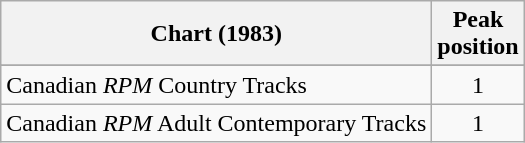<table class="wikitable sortable">
<tr>
<th>Chart (1983)</th>
<th>Peak<br>position</th>
</tr>
<tr>
</tr>
<tr>
</tr>
<tr>
</tr>
<tr>
<td>Canadian <em>RPM</em> Country Tracks</td>
<td align="center">1</td>
</tr>
<tr>
<td>Canadian <em>RPM</em> Adult Contemporary Tracks</td>
<td align="center">1</td>
</tr>
</table>
